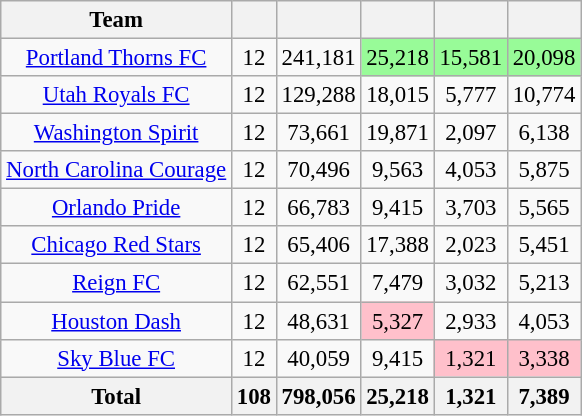<table class="wikitable sortable" style="font-size: 95%;text-align: center;">
<tr>
<th>Team</th>
<th></th>
<th></th>
<th></th>
<th></th>
<th></th>
</tr>
<tr>
<td><a href='#'>Portland Thorns FC</a></td>
<td>12</td>
<td>241,181</td>
<td bgcolor="#98fb98">25,218</td>
<td bgcolor="#98fb98">15,581</td>
<td bgcolor="#98fb98">20,098</td>
</tr>
<tr>
<td><a href='#'>Utah Royals FC</a></td>
<td>12</td>
<td>129,288</td>
<td>18,015</td>
<td>5,777</td>
<td>10,774</td>
</tr>
<tr>
<td><a href='#'>Washington Spirit</a></td>
<td>12</td>
<td>73,661</td>
<td>19,871</td>
<td>2,097</td>
<td>6,138</td>
</tr>
<tr>
<td><a href='#'>North Carolina Courage</a></td>
<td>12</td>
<td>70,496</td>
<td>9,563</td>
<td>4,053</td>
<td>5,875</td>
</tr>
<tr>
<td><a href='#'>Orlando Pride</a></td>
<td>12</td>
<td>66,783</td>
<td>9,415</td>
<td>3,703</td>
<td>5,565</td>
</tr>
<tr>
<td><a href='#'>Chicago Red Stars</a></td>
<td>12</td>
<td>65,406</td>
<td>17,388</td>
<td>2,023</td>
<td>5,451</td>
</tr>
<tr>
<td><a href='#'>Reign FC</a></td>
<td>12</td>
<td>62,551</td>
<td>7,479</td>
<td>3,032</td>
<td>5,213</td>
</tr>
<tr>
<td><a href='#'>Houston Dash</a></td>
<td>12</td>
<td>48,631</td>
<td bgcolor="#ffc0cb">5,327</td>
<td>2,933</td>
<td>4,053</td>
</tr>
<tr>
<td><a href='#'>Sky Blue FC</a></td>
<td>12</td>
<td>40,059</td>
<td>9,415</td>
<td bgcolor="#ffc0cb">1,321</td>
<td bgcolor="#ffc0cb">3,338</td>
</tr>
<tr>
<th>Total</th>
<th>108</th>
<th>798,056</th>
<th>25,218</th>
<th>1,321</th>
<th>7,389</th>
</tr>
</table>
